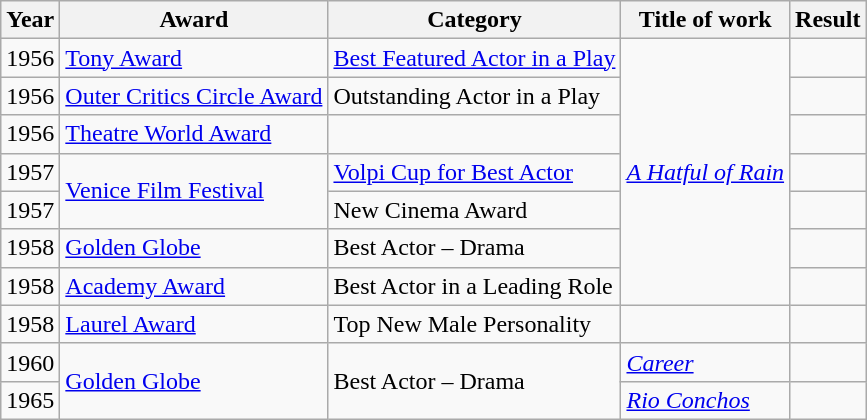<table class="wikitable sortable">
<tr>
<th>Year</th>
<th>Award</th>
<th>Category</th>
<th>Title of work</th>
<th>Result</th>
</tr>
<tr>
<td>1956</td>
<td><a href='#'>Tony Award</a></td>
<td><a href='#'>Best Featured Actor in a Play</a></td>
<td rowspan="7"><em><a href='#'>A Hatful of Rain</a></em></td>
<td></td>
</tr>
<tr>
<td>1956</td>
<td><a href='#'>Outer Critics Circle Award</a></td>
<td>Outstanding Actor in a Play</td>
<td></td>
</tr>
<tr>
<td>1956</td>
<td><a href='#'>Theatre World Award</a></td>
<td></td>
<td></td>
</tr>
<tr>
<td>1957</td>
<td rowspan="2"><a href='#'>Venice Film Festival</a></td>
<td><a href='#'>Volpi Cup for Best Actor</a></td>
<td></td>
</tr>
<tr>
<td>1957</td>
<td>New Cinema Award</td>
<td></td>
</tr>
<tr>
<td>1958</td>
<td><a href='#'>Golden Globe</a></td>
<td>Best Actor – Drama</td>
<td></td>
</tr>
<tr>
<td>1958</td>
<td><a href='#'>Academy Award</a></td>
<td>Best Actor in a Leading Role</td>
<td></td>
</tr>
<tr>
<td>1958</td>
<td><a href='#'>Laurel Award</a></td>
<td>Top New Male Personality</td>
<td></td>
<td></td>
</tr>
<tr>
<td>1960</td>
<td rowspan="2"><a href='#'>Golden Globe</a></td>
<td rowspan="2">Best Actor – Drama</td>
<td><em><a href='#'>Career</a></em></td>
<td></td>
</tr>
<tr>
<td>1965</td>
<td><em><a href='#'>Rio Conchos</a></em></td>
<td></td>
</tr>
</table>
